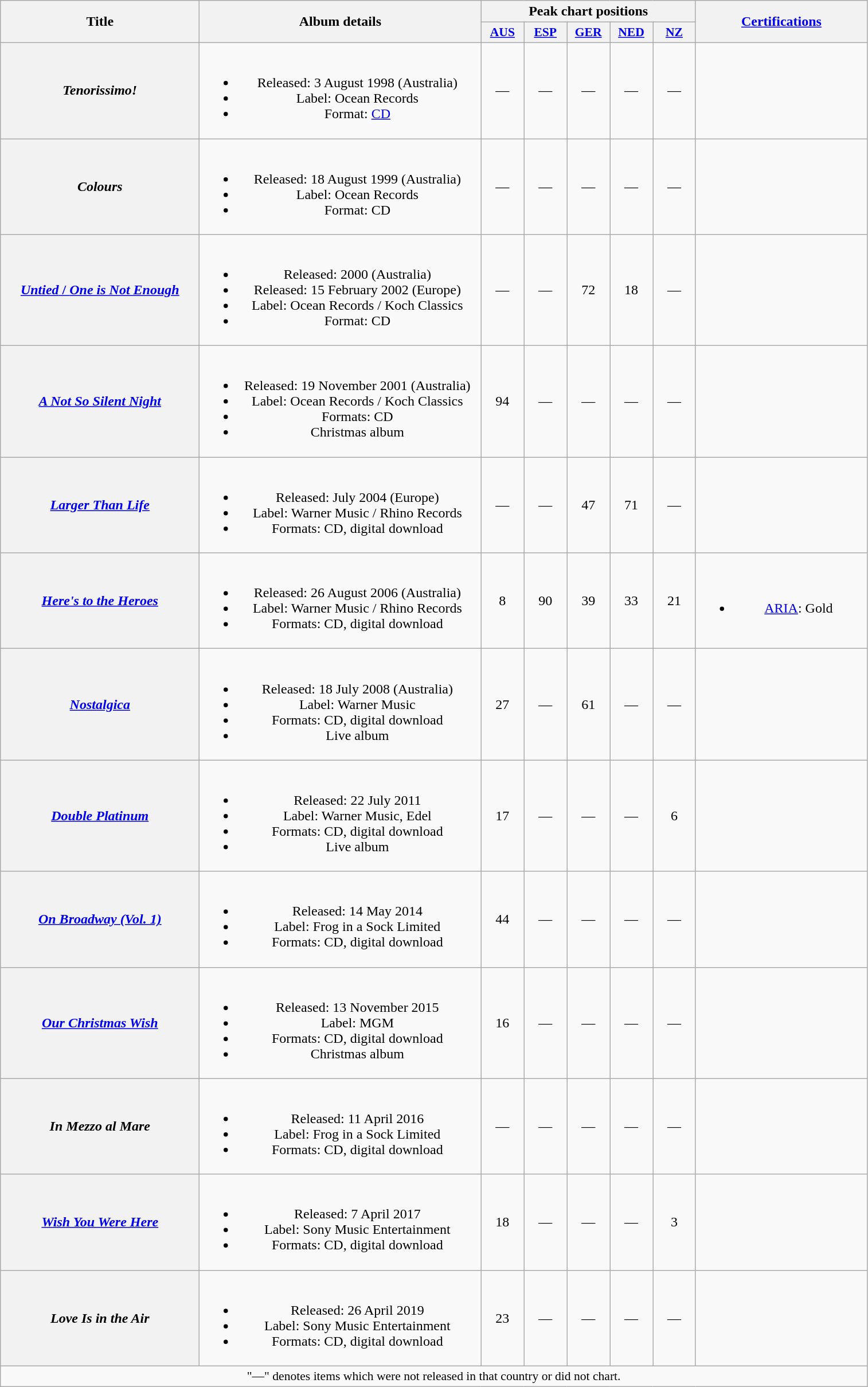<table class="wikitable plainrowheaders" style="text-align:center;">
<tr>
<th scope="col" rowspan="2" style="width:14em;">Title</th>
<th scope="col" rowspan="2" style="width:20em;">Album details</th>
<th scope="col" colspan="5">Peak chart positions</th>
<th scope="col" rowspan="2" style="width:12em;"><a href='#'>Certifications</a></th>
</tr>
<tr>
<th scope="col" style="width:3em;font-size:90%;"><a href='#'>AUS</a><br></th>
<th scope="col" style="width:3em;font-size:90%;"><a href='#'>ESP</a><br></th>
<th scope="col" style="width:3em;font-size:90%;"><a href='#'>GER</a><br></th>
<th scope="col" style="width:3em;font-size:90%;"><a href='#'>NED</a><br></th>
<th scope="col" style="width:3em;font-size:90%;"><a href='#'>NZ</a><br></th>
</tr>
<tr>
<th scope="row"><em>Tenorissimo!</em></th>
<td><br><ul><li>Released: 3 August 1998 <span>(Australia)</span></li><li>Label: Ocean Records</li><li>Format: <a href='#'>CD</a></li></ul></td>
<td>—</td>
<td>—</td>
<td>—</td>
<td>—</td>
<td>—</td>
<td></td>
</tr>
<tr>
<th scope="row"><em>Colours</em></th>
<td><br><ul><li>Released: 18 August 1999 <span>(Australia)</span></li><li>Label: Ocean Records</li><li>Format: CD</li></ul></td>
<td>—</td>
<td>—</td>
<td>—</td>
<td>—</td>
<td>—</td>
<td></td>
</tr>
<tr>
<th scope="row"><a href='#'><em>Untied</em> / <em>One is Not Enough</em></a></th>
<td><br><ul><li>Released: 2000 <span>(Australia)</span></li><li>Released: 15 February 2002 <span>(Europe)</span></li><li>Label: Ocean Records / Koch Classics</li><li>Format: CD</li></ul></td>
<td>—</td>
<td>—</td>
<td>72</td>
<td>18</td>
<td>—</td>
<td></td>
</tr>
<tr>
<th scope="row"><em><a href='#'>A Not So Silent Night</a></em></th>
<td><br><ul><li>Released: 19 November 2001 <span>(Australia)</span></li><li>Label: Ocean Records / Koch Classics</li><li>Formats: CD</li><li>Christmas album</li></ul></td>
<td>94</td>
<td>—</td>
<td>—</td>
<td>—</td>
<td>—</td>
<td></td>
</tr>
<tr>
<th scope="row"><em><a href='#'>Larger Than Life</a></em></th>
<td><br><ul><li>Released: July 2004 <span>(Europe)</span></li><li>Label: Warner Music / Rhino Records</li><li>Formats: CD, digital download</li></ul></td>
<td>—</td>
<td>—</td>
<td>47</td>
<td>71</td>
<td>—</td>
<td></td>
</tr>
<tr>
<th scope="row"><em><a href='#'>Here's to the Heroes</a></em></th>
<td><br><ul><li>Released: 26 August 2006 <span>(Australia)</span></li><li>Label: Warner Music / Rhino Records</li><li>Formats: CD, digital download</li></ul></td>
<td>8</td>
<td>90</td>
<td>39</td>
<td>33</td>
<td>21</td>
<td><br><ul><li><a href='#'>ARIA</a>: Gold</li></ul></td>
</tr>
<tr>
<th scope="row"><em><a href='#'>Nostalgica</a></em></th>
<td><br><ul><li>Released: 18 July 2008 <span>(Australia)</span></li><li>Label: Warner Music</li><li>Formats: CD, digital download</li><li>Live album</li></ul></td>
<td>27</td>
<td>—</td>
<td>61</td>
<td>—</td>
<td>—</td>
<td></td>
</tr>
<tr>
<th scope="row"><em><a href='#'>Double Platinum</a></em></th>
<td><br><ul><li>Released: 22 July 2011</li><li>Label: Warner Music, Edel</li><li>Formats: CD, digital download</li><li>Live album</li></ul></td>
<td>17</td>
<td>—</td>
<td>—</td>
<td>—</td>
<td>6</td>
<td></td>
</tr>
<tr>
<th scope="row"><em><a href='#'>On Broadway (Vol. 1)</a></em></th>
<td><br><ul><li>Released: 14 May 2014</li><li>Label: Frog in a Sock Limited</li><li>Formats: CD, digital download</li></ul></td>
<td>44</td>
<td>—</td>
<td>—</td>
<td>—</td>
<td>—</td>
<td></td>
</tr>
<tr>
<th scope="row"><em><a href='#'>Our Christmas Wish</a></em></th>
<td><br><ul><li>Released: 13 November 2015</li><li>Label: MGM</li><li>Formats: CD, digital download</li><li>Christmas album</li></ul></td>
<td>16</td>
<td>—</td>
<td>—</td>
<td>—</td>
<td>—</td>
<td></td>
</tr>
<tr>
<th scope="row"><em>In Mezzo al Mare</em></th>
<td><br><ul><li>Released: 11 April 2016</li><li>Label: Frog in a Sock Limited</li><li>Formats: CD, digital download</li></ul></td>
<td>—</td>
<td>—</td>
<td>—</td>
<td>—</td>
<td>—</td>
<td></td>
</tr>
<tr>
<th scope="row"><em><a href='#'>Wish You Were Here</a></em></th>
<td><br><ul><li>Released: 7 April 2017</li><li>Label: Sony Music Entertainment</li><li>Formats: CD, digital download</li></ul></td>
<td>18</td>
<td>—</td>
<td>—</td>
<td>—</td>
<td>3<br></td>
<td></td>
</tr>
<tr>
<th scope="row"><em>Love Is in the Air</em></th>
<td><br><ul><li>Released: 26 April 2019</li><li>Label: Sony Music Entertainment</li><li>Formats: CD, digital download</li></ul></td>
<td>23<br></td>
<td>—</td>
<td>—</td>
<td>—</td>
<td>—</td>
<td></td>
</tr>
<tr>
<td colspan="14" style="font-size:90%">"—" denotes items which were not released in that country or did not chart.</td>
</tr>
</table>
